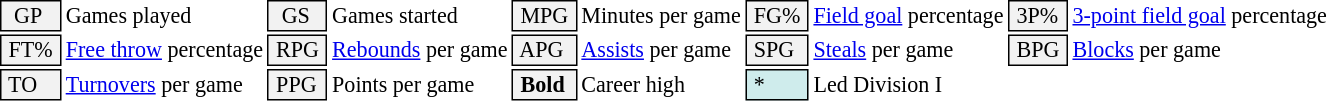<table class="toccolours" style="font-size: 92%; white-space: nowrap;">
<tr>
<td style="background-color: #F2F2F2; border: 1px solid black;">  GP</td>
<td>Games played</td>
<td style="background-color: #F2F2F2; border: 1px solid black">  GS </td>
<td>Games started</td>
<td style="background-color: #F2F2F2; border: 1px solid black"> MPG </td>
<td>Minutes per game</td>
<td style="background-color: #F2F2F2; border: 1px solid black;"> FG% </td>
<td><a href='#'>Field goal</a> percentage</td>
<td style="background-color: #F2F2F2; border: 1px solid black"> 3P% </td>
<td><a href='#'>3-point field goal</a> percentage</td>
</tr>
<tr>
<td style="background-color: #F2F2F2; border: 1px solid black"> FT% </td>
<td><a href='#'>Free throw</a> percentage</td>
<td style="background-color: #F2F2F2; border: 1px solid black;"> RPG </td>
<td><a href='#'>Rebounds</a> per game</td>
<td style="background-color: #F2F2F2; border: 1px solid black"> APG </td>
<td><a href='#'>Assists</a> per game</td>
<td style="background-color: #F2F2F2; border: 1px solid black"> SPG </td>
<td><a href='#'>Steals</a> per game</td>
<td style="background-color: #F2F2F2; border: 1px solid black;"> BPG </td>
<td><a href='#'>Blocks</a> per game</td>
</tr>
<tr>
<td style="background-color: #F2F2F2; border: 1px solid black"> TO </td>
<td><a href='#'>Turnovers</a> per game</td>
<td style="background-color: #F2F2F2; border: 1px solid black"> PPG </td>
<td>Points per game</td>
<td style="background-color: #F2F2F2; border: 1px solid black"> <strong>Bold</strong> </td>
<td>Career high</td>
<td style="background-color: #cfecec; border: 1px solid black"> * </td>
<td>Led Division I</td>
</tr>
</table>
